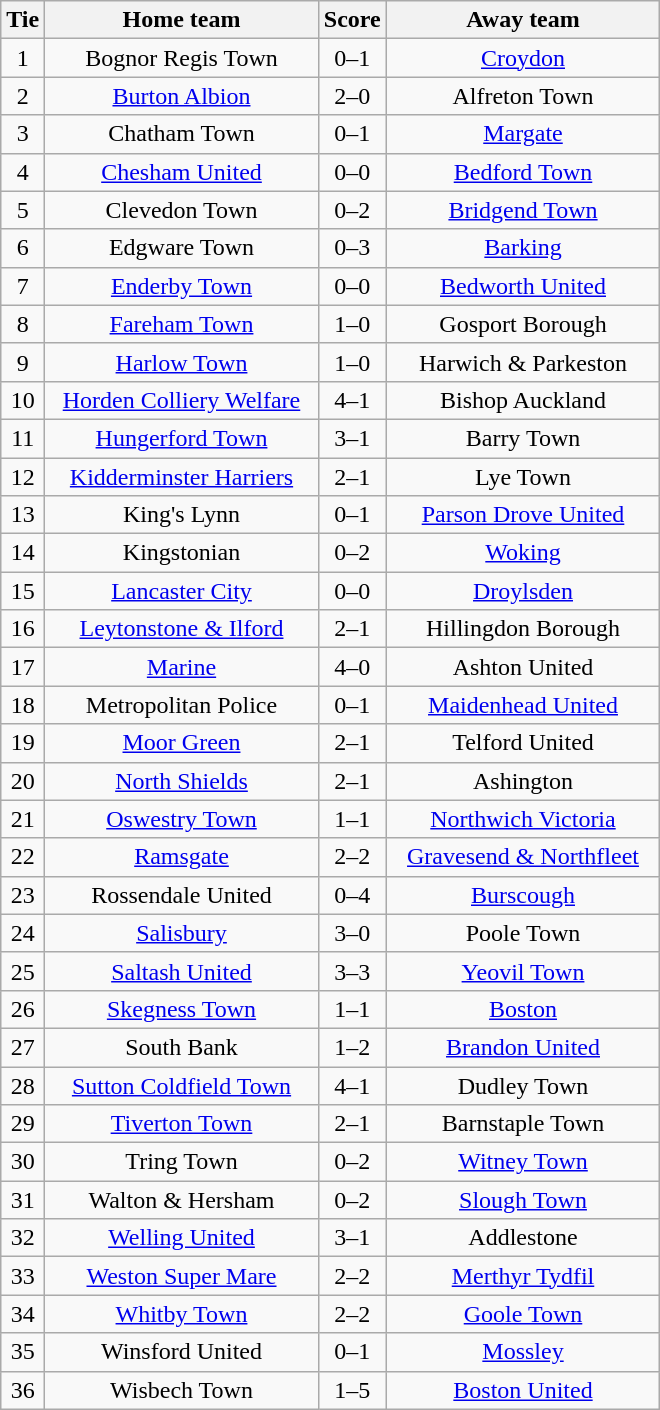<table class="wikitable" style="text-align:center;">
<tr>
<th width=20>Tie</th>
<th width=175>Home team</th>
<th width=20>Score</th>
<th width=175>Away team</th>
</tr>
<tr>
<td>1</td>
<td>Bognor Regis Town</td>
<td>0–1</td>
<td><a href='#'>Croydon</a></td>
</tr>
<tr>
<td>2</td>
<td><a href='#'>Burton Albion</a></td>
<td>2–0</td>
<td>Alfreton Town</td>
</tr>
<tr>
<td>3</td>
<td>Chatham Town</td>
<td>0–1</td>
<td><a href='#'>Margate</a></td>
</tr>
<tr>
<td>4</td>
<td><a href='#'>Chesham United</a></td>
<td>0–0</td>
<td><a href='#'>Bedford Town</a></td>
</tr>
<tr>
<td>5</td>
<td>Clevedon Town</td>
<td>0–2</td>
<td><a href='#'>Bridgend Town</a></td>
</tr>
<tr>
<td>6</td>
<td>Edgware Town</td>
<td>0–3</td>
<td><a href='#'>Barking</a></td>
</tr>
<tr>
<td>7</td>
<td><a href='#'>Enderby Town</a></td>
<td>0–0</td>
<td><a href='#'>Bedworth United</a></td>
</tr>
<tr>
<td>8</td>
<td><a href='#'>Fareham Town</a></td>
<td>1–0</td>
<td>Gosport Borough</td>
</tr>
<tr>
<td>9</td>
<td><a href='#'>Harlow Town</a></td>
<td>1–0</td>
<td>Harwich & Parkeston</td>
</tr>
<tr>
<td>10</td>
<td><a href='#'>Horden Colliery Welfare</a></td>
<td>4–1</td>
<td>Bishop Auckland</td>
</tr>
<tr>
<td>11</td>
<td><a href='#'>Hungerford Town</a></td>
<td>3–1</td>
<td>Barry Town</td>
</tr>
<tr>
<td>12</td>
<td><a href='#'>Kidderminster Harriers</a></td>
<td>2–1</td>
<td>Lye Town</td>
</tr>
<tr>
<td>13</td>
<td>King's Lynn</td>
<td>0–1</td>
<td><a href='#'>Parson Drove United</a></td>
</tr>
<tr>
<td>14</td>
<td>Kingstonian</td>
<td>0–2</td>
<td><a href='#'>Woking</a></td>
</tr>
<tr>
<td>15</td>
<td><a href='#'>Lancaster City</a></td>
<td>0–0</td>
<td><a href='#'>Droylsden</a></td>
</tr>
<tr>
<td>16</td>
<td><a href='#'>Leytonstone & Ilford</a></td>
<td>2–1</td>
<td>Hillingdon Borough</td>
</tr>
<tr>
<td>17</td>
<td><a href='#'>Marine</a></td>
<td>4–0</td>
<td>Ashton United</td>
</tr>
<tr>
<td>18</td>
<td>Metropolitan Police</td>
<td>0–1</td>
<td><a href='#'>Maidenhead United</a></td>
</tr>
<tr>
<td>19</td>
<td><a href='#'>Moor Green</a></td>
<td>2–1</td>
<td>Telford United</td>
</tr>
<tr>
<td>20</td>
<td><a href='#'>North Shields</a></td>
<td>2–1</td>
<td>Ashington</td>
</tr>
<tr>
<td>21</td>
<td><a href='#'>Oswestry Town</a></td>
<td>1–1</td>
<td><a href='#'>Northwich Victoria</a></td>
</tr>
<tr>
<td>22</td>
<td><a href='#'>Ramsgate</a></td>
<td>2–2</td>
<td><a href='#'>Gravesend & Northfleet</a></td>
</tr>
<tr>
<td>23</td>
<td>Rossendale United</td>
<td>0–4</td>
<td><a href='#'>Burscough</a></td>
</tr>
<tr>
<td>24</td>
<td><a href='#'>Salisbury</a></td>
<td>3–0</td>
<td>Poole Town</td>
</tr>
<tr>
<td>25</td>
<td><a href='#'>Saltash United</a></td>
<td>3–3</td>
<td><a href='#'>Yeovil Town</a></td>
</tr>
<tr>
<td>26</td>
<td><a href='#'>Skegness Town</a></td>
<td>1–1</td>
<td><a href='#'>Boston</a></td>
</tr>
<tr>
<td>27</td>
<td>South Bank</td>
<td>1–2</td>
<td><a href='#'>Brandon United</a></td>
</tr>
<tr>
<td>28</td>
<td><a href='#'>Sutton Coldfield Town</a></td>
<td>4–1</td>
<td>Dudley Town</td>
</tr>
<tr>
<td>29</td>
<td><a href='#'>Tiverton Town</a></td>
<td>2–1</td>
<td>Barnstaple Town</td>
</tr>
<tr>
<td>30</td>
<td>Tring Town</td>
<td>0–2</td>
<td><a href='#'>Witney Town</a></td>
</tr>
<tr>
<td>31</td>
<td>Walton & Hersham</td>
<td>0–2</td>
<td><a href='#'>Slough Town</a></td>
</tr>
<tr>
<td>32</td>
<td><a href='#'>Welling United</a></td>
<td>3–1</td>
<td>Addlestone</td>
</tr>
<tr>
<td>33</td>
<td><a href='#'>Weston Super Mare</a></td>
<td>2–2</td>
<td><a href='#'>Merthyr Tydfil</a></td>
</tr>
<tr>
<td>34</td>
<td><a href='#'>Whitby Town</a></td>
<td>2–2</td>
<td><a href='#'>Goole Town</a></td>
</tr>
<tr>
<td>35</td>
<td>Winsford United</td>
<td>0–1</td>
<td><a href='#'>Mossley</a></td>
</tr>
<tr>
<td>36</td>
<td>Wisbech Town</td>
<td>1–5</td>
<td><a href='#'>Boston United</a></td>
</tr>
</table>
